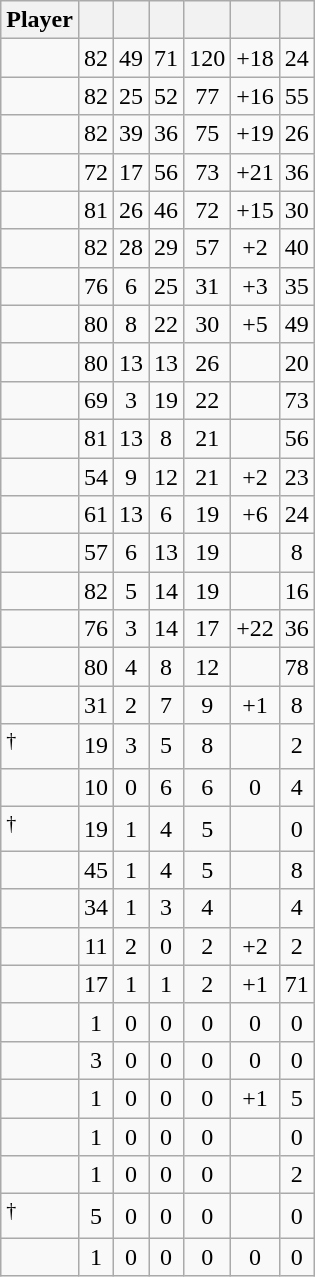<table class="wikitable sortable" style="text-align:center;">
<tr>
<th>Player</th>
<th></th>
<th></th>
<th></th>
<th></th>
<th data-sort-type="number"></th>
<th></th>
</tr>
<tr>
<td style="text-align:left;"></td>
<td>82</td>
<td>49</td>
<td>71</td>
<td>120</td>
<td>+18</td>
<td>24</td>
</tr>
<tr>
<td style="text-align:left;"></td>
<td>82</td>
<td>25</td>
<td>52</td>
<td>77</td>
<td>+16</td>
<td>55</td>
</tr>
<tr>
<td style="text-align:left;"></td>
<td>82</td>
<td>39</td>
<td>36</td>
<td>75</td>
<td>+19</td>
<td>26</td>
</tr>
<tr>
<td style="text-align:left;"></td>
<td>72</td>
<td>17</td>
<td>56</td>
<td>73</td>
<td>+21</td>
<td>36</td>
</tr>
<tr>
<td style="text-align:left;"></td>
<td>81</td>
<td>26</td>
<td>46</td>
<td>72</td>
<td>+15</td>
<td>30</td>
</tr>
<tr>
<td style="text-align:left;"></td>
<td>82</td>
<td>28</td>
<td>29</td>
<td>57</td>
<td>+2</td>
<td>40</td>
</tr>
<tr>
<td style="text-align:left;"></td>
<td>76</td>
<td>6</td>
<td>25</td>
<td>31</td>
<td>+3</td>
<td>35</td>
</tr>
<tr>
<td style="text-align:left;"></td>
<td>80</td>
<td>8</td>
<td>22</td>
<td>30</td>
<td>+5</td>
<td>49</td>
</tr>
<tr>
<td style="text-align:left;"></td>
<td>80</td>
<td>13</td>
<td>13</td>
<td>26</td>
<td></td>
<td>20</td>
</tr>
<tr>
<td style="text-align:left;"></td>
<td>69</td>
<td>3</td>
<td>19</td>
<td>22</td>
<td></td>
<td>73</td>
</tr>
<tr>
<td style="text-align:left;"></td>
<td>81</td>
<td>13</td>
<td>8</td>
<td>21</td>
<td></td>
<td>56</td>
</tr>
<tr>
<td style="text-align:left;"></td>
<td>54</td>
<td>9</td>
<td>12</td>
<td>21</td>
<td>+2</td>
<td>23</td>
</tr>
<tr>
<td style="text-align:left;"></td>
<td>61</td>
<td>13</td>
<td>6</td>
<td>19</td>
<td>+6</td>
<td>24</td>
</tr>
<tr>
<td style="text-align:left;"></td>
<td>57</td>
<td>6</td>
<td>13</td>
<td>19</td>
<td></td>
<td>8</td>
</tr>
<tr>
<td style="text-align:left;"></td>
<td>82</td>
<td>5</td>
<td>14</td>
<td>19</td>
<td></td>
<td>16</td>
</tr>
<tr>
<td style="text-align:left;"></td>
<td>76</td>
<td>3</td>
<td>14</td>
<td>17</td>
<td>+22</td>
<td>36</td>
</tr>
<tr>
<td style="text-align:left;"></td>
<td>80</td>
<td>4</td>
<td>8</td>
<td>12</td>
<td></td>
<td>78</td>
</tr>
<tr>
<td style="text-align:left;"></td>
<td>31</td>
<td>2</td>
<td>7</td>
<td>9</td>
<td>+1</td>
<td>8</td>
</tr>
<tr>
<td style="text-align:left;"><sup>†</sup></td>
<td>19</td>
<td>3</td>
<td>5</td>
<td>8</td>
<td></td>
<td>2</td>
</tr>
<tr>
<td style="text-align:left;"></td>
<td>10</td>
<td>0</td>
<td>6</td>
<td>6</td>
<td>0</td>
<td>4</td>
</tr>
<tr>
<td style="text-align:left;"><sup>†</sup></td>
<td>19</td>
<td>1</td>
<td>4</td>
<td>5</td>
<td></td>
<td>0</td>
</tr>
<tr>
<td style="text-align:left;"></td>
<td>45</td>
<td>1</td>
<td>4</td>
<td>5</td>
<td></td>
<td>8</td>
</tr>
<tr>
<td style="text-align:left;"></td>
<td>34</td>
<td>1</td>
<td>3</td>
<td>4</td>
<td></td>
<td>4</td>
</tr>
<tr>
<td style="text-align:left;"></td>
<td>11</td>
<td>2</td>
<td>0</td>
<td>2</td>
<td>+2</td>
<td>2</td>
</tr>
<tr>
<td style="text-align:left;"></td>
<td>17</td>
<td>1</td>
<td>1</td>
<td>2</td>
<td>+1</td>
<td>71</td>
</tr>
<tr>
<td style="text-align:left;"></td>
<td>1</td>
<td>0</td>
<td>0</td>
<td>0</td>
<td>0</td>
<td>0</td>
</tr>
<tr>
<td style="text-align:left;"></td>
<td>3</td>
<td>0</td>
<td>0</td>
<td>0</td>
<td>0</td>
<td>0</td>
</tr>
<tr>
<td style="text-align:left;"></td>
<td>1</td>
<td>0</td>
<td>0</td>
<td>0</td>
<td>+1</td>
<td>5</td>
</tr>
<tr>
<td style="text-align:left;"></td>
<td>1</td>
<td>0</td>
<td>0</td>
<td>0</td>
<td></td>
<td>0</td>
</tr>
<tr>
<td style="text-align:left;"></td>
<td>1</td>
<td>0</td>
<td>0</td>
<td>0</td>
<td></td>
<td>2</td>
</tr>
<tr>
<td style="text-align:left;"><sup>†</sup></td>
<td>5</td>
<td>0</td>
<td>0</td>
<td>0</td>
<td></td>
<td>0</td>
</tr>
<tr>
<td style="text-align:left;"></td>
<td>1</td>
<td>0</td>
<td>0</td>
<td>0</td>
<td>0</td>
<td>0</td>
</tr>
</table>
